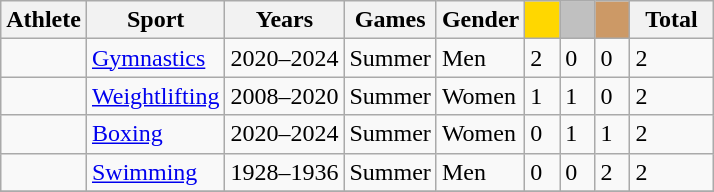<table class="wikitable sortable">
<tr>
<th>Athlete</th>
<th>Sport</th>
<th>Years</th>
<th>Games</th>
<th>Gender</th>
<th style="background-color:gold; width:1.0em; font-weight:bold;"></th>
<th style="background-color:silver; width:1.0em; font-weight:bold;"></th>
<th style="background-color:#cc9966; width:1.0em; font-weight:bold;"></th>
<th style="width:3.0em;">Total</th>
</tr>
<tr>
<td><strong></strong></td>
<td> <a href='#'>Gymnastics</a></td>
<td>2020–2024</td>
<td>Summer</td>
<td>Men</td>
<td>2</td>
<td>0</td>
<td>0</td>
<td>2</td>
</tr>
<tr>
<td><strong></strong></td>
<td> <a href='#'>Weightlifting</a></td>
<td>2008–2020</td>
<td>Summer</td>
<td>Women</td>
<td>1</td>
<td>1</td>
<td>0</td>
<td>2</td>
</tr>
<tr>
<td><strong></strong></td>
<td> <a href='#'>Boxing</a></td>
<td>2020–2024</td>
<td>Summer</td>
<td>Women</td>
<td>0</td>
<td>1</td>
<td>1</td>
<td>2</td>
</tr>
<tr>
<td></td>
<td> <a href='#'>Swimming</a></td>
<td>1928–1936</td>
<td>Summer</td>
<td>Men</td>
<td>0</td>
<td>0</td>
<td>2</td>
<td>2</td>
</tr>
<tr>
</tr>
</table>
